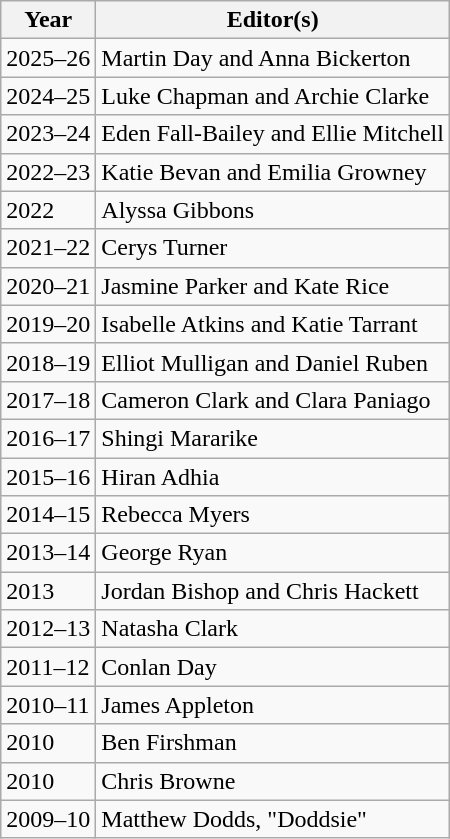<table class="wikitable">
<tr>
<th>Year</th>
<th>Editor(s)</th>
</tr>
<tr>
<td>2025–26</td>
<td>Martin Day and Anna Bickerton</td>
</tr>
<tr>
<td>2024–25</td>
<td>Luke Chapman and Archie Clarke</td>
</tr>
<tr>
<td>2023–24</td>
<td>Eden Fall-Bailey and Ellie Mitchell</td>
</tr>
<tr>
<td>2022–23</td>
<td>Katie Bevan and Emilia Growney</td>
</tr>
<tr>
<td>2022</td>
<td>Alyssa Gibbons</td>
</tr>
<tr>
<td>2021–22</td>
<td>Cerys Turner</td>
</tr>
<tr>
<td>2020–21</td>
<td>Jasmine Parker and Kate Rice</td>
</tr>
<tr>
<td>2019–20</td>
<td>Isabelle Atkins and Katie Tarrant</td>
</tr>
<tr>
<td>2018–19</td>
<td>Elliot Mulligan and Daniel Ruben</td>
</tr>
<tr>
<td>2017–18</td>
<td>Cameron Clark and Clara Paniago</td>
</tr>
<tr>
<td>2016–17</td>
<td>Shingi Mararike</td>
</tr>
<tr>
<td>2015–16</td>
<td>Hiran Adhia</td>
</tr>
<tr>
<td>2014–15</td>
<td>Rebecca Myers</td>
</tr>
<tr>
<td>2013–14</td>
<td>George Ryan</td>
</tr>
<tr>
<td>2013</td>
<td>Jordan Bishop and Chris Hackett</td>
</tr>
<tr>
<td>2012–13</td>
<td>Natasha Clark</td>
</tr>
<tr>
<td>2011–12</td>
<td>Conlan Day</td>
</tr>
<tr>
<td>2010–11</td>
<td>James Appleton</td>
</tr>
<tr>
<td>2010</td>
<td>Ben Firshman</td>
</tr>
<tr>
<td>2010</td>
<td>Chris Browne</td>
</tr>
<tr>
<td>2009–10</td>
<td>Matthew Dodds, "Doddsie"</td>
</tr>
</table>
